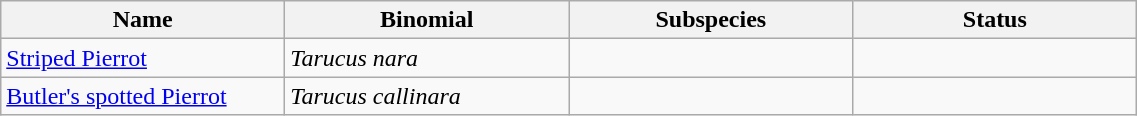<table width=60% class="wikitable">
<tr>
<th width=20%>Name</th>
<th width=20%>Binomial</th>
<th width=20%>Subspecies</th>
<th width=20%>Status</th>
</tr>
<tr>
<td><a href='#'>Striped Pierrot</a><br>
</td>
<td><em>Tarucus nara</em></td>
<td></td>
<td></td>
</tr>
<tr>
<td><a href='#'>Butler's spotted Pierrot</a><br>
</td>
<td><em>Tarucus callinara</em></td>
<td></td>
<td></td>
</tr>
</table>
